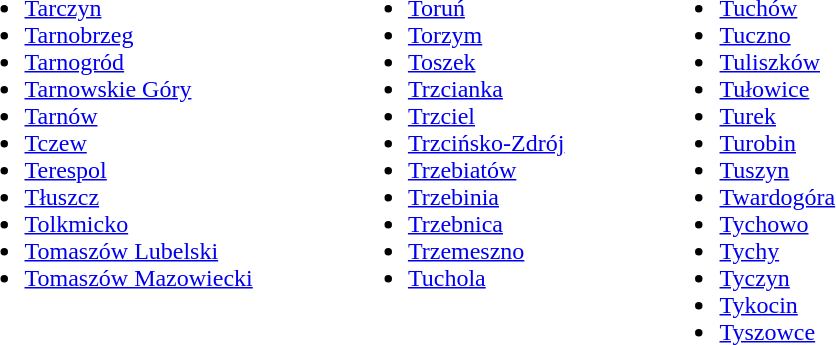<table>
<tr>
<td valign="Top"><br><ul><li><a href='#'>Tarczyn</a></li><li><a href='#'>Tarnobrzeg</a></li><li><a href='#'>Tarnogród</a></li><li><a href='#'>Tarnowskie Góry</a></li><li><a href='#'>Tarnów</a></li><li><a href='#'>Tczew</a></li><li><a href='#'>Terespol</a></li><li><a href='#'>Tłuszcz</a></li><li><a href='#'>Tolkmicko</a></li><li><a href='#'>Tomaszów Lubelski</a></li><li><a href='#'>Tomaszów Mazowiecki</a></li></ul></td>
<td style="width:10%;"></td>
<td valign="Top"><br><ul><li><a href='#'>Toruń</a></li><li><a href='#'>Torzym</a></li><li><a href='#'>Toszek</a></li><li><a href='#'>Trzcianka</a></li><li><a href='#'>Trzciel</a></li><li><a href='#'>Trzcińsko-Zdrój</a></li><li><a href='#'>Trzebiatów</a></li><li><a href='#'>Trzebinia</a></li><li><a href='#'>Trzebnica</a></li><li><a href='#'>Trzemeszno</a></li><li><a href='#'>Tuchola</a></li></ul></td>
<td style="width:10%;"></td>
<td valign="Top"><br><ul><li><a href='#'>Tuchów</a></li><li><a href='#'>Tuczno</a></li><li><a href='#'>Tuliszków</a></li><li><a href='#'>Tułowice</a></li><li><a href='#'>Turek</a></li><li><a href='#'>Turobin</a></li><li><a href='#'>Tuszyn</a></li><li><a href='#'>Twardogóra</a></li><li><a href='#'>Tychowo</a></li><li><a href='#'>Tychy</a></li><li><a href='#'>Tyczyn</a></li><li><a href='#'>Tykocin</a></li><li><a href='#'>Tyszowce</a></li></ul></td>
</tr>
</table>
